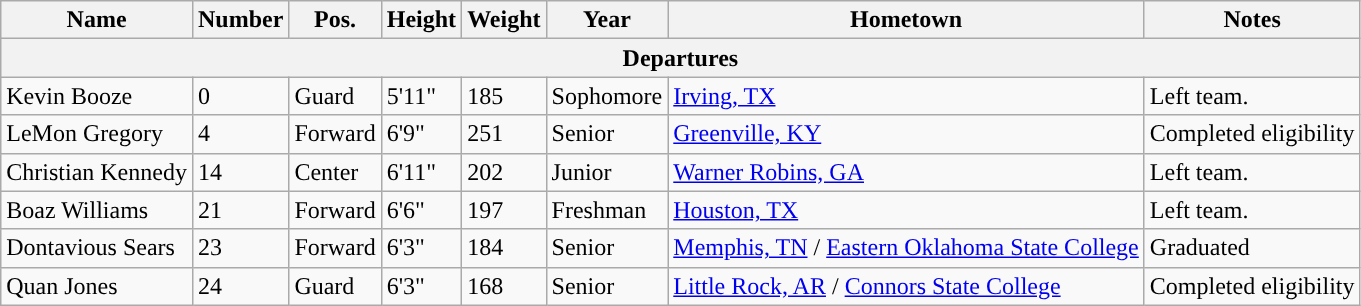<table class="wikitable sortable" border="1">
<tr>
<th>Name</th>
<th>Number</th>
<th>Pos.</th>
<th>Height</th>
<th>Weight</th>
<th>Year</th>
<th>Hometown</th>
<th class="unsortable">Notes</th>
</tr>
<tr>
<th colspan=9>Departures</th>
</tr>
<tr>
<td sortname>Kevin Booze</td>
<td>0</td>
<td>Guard</td>
<td>5'11"</td>
<td>185</td>
<td>Sophomore</td>
<td><a href='#'>Irving, TX</a></td>
<td>Left team.</td>
</tr>
<tr>
<td sortname>LeMon Gregory</td>
<td>4</td>
<td>Forward</td>
<td>6'9"</td>
<td>251</td>
<td>Senior</td>
<td><a href='#'>Greenville, KY</a></td>
<td>Completed eligibility</td>
</tr>
<tr>
<td sortname>Christian Kennedy</td>
<td>14</td>
<td>Center</td>
<td>6'11"</td>
<td>202</td>
<td>Junior</td>
<td><a href='#'>Warner Robins, GA</a></td>
<td>Left team.</td>
</tr>
<tr>
<td sortname>Boaz Williams</td>
<td>21</td>
<td>Forward</td>
<td>6'6"</td>
<td>197</td>
<td>Freshman</td>
<td><a href='#'>Houston, TX</a></td>
<td>Left team.</td>
</tr>
<tr>
<td sortname>Dontavious Sears</td>
<td>23</td>
<td>Forward</td>
<td>6'3"</td>
<td>184</td>
<td>Senior</td>
<td><a href='#'>Memphis, TN</a> / <a href='#'>Eastern Oklahoma State College</a></td>
<td>Graduated</td>
</tr>
<tr>
<td sortname>Quan Jones</td>
<td>24</td>
<td>Guard</td>
<td>6'3"</td>
<td>168</td>
<td>Senior</td>
<td><a href='#'>Little Rock, AR</a> / <a href='#'>Connors State College</a></td>
<td>Completed eligibility</td>
</tr>
</table>
